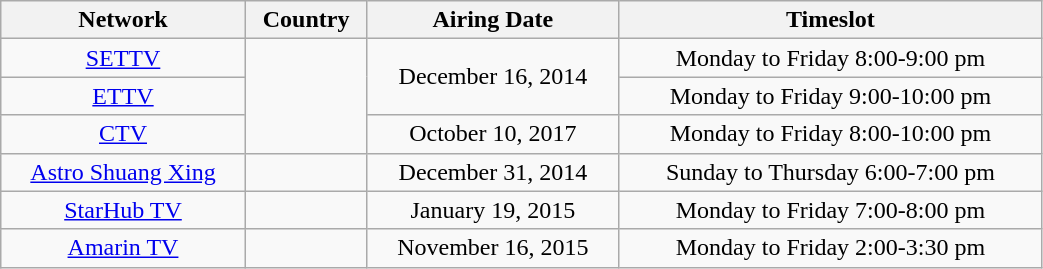<table class="wikitable" style="text-align:center;width:55%;">
<tr>
<th>Network</th>
<th>Country</th>
<th>Airing Date</th>
<th>Timeslot</th>
</tr>
<tr>
<td><a href='#'>SETTV</a></td>
<td rowspan=3></td>
<td rowspan=2>December 16, 2014</td>
<td>Monday to Friday 8:00-9:00 pm</td>
</tr>
<tr>
<td><a href='#'>ETTV</a></td>
<td>Monday to Friday 9:00-10:00 pm</td>
</tr>
<tr>
<td><a href='#'>CTV</a></td>
<td>October 10, 2017</td>
<td>Monday to Friday 8:00-10:00 pm</td>
</tr>
<tr>
<td><a href='#'>Astro Shuang Xing</a></td>
<td></td>
<td>December 31, 2014</td>
<td>Sunday to Thursday 6:00-7:00 pm</td>
</tr>
<tr>
<td><a href='#'>StarHub TV</a></td>
<td></td>
<td>January 19, 2015</td>
<td>Monday to Friday 7:00-8:00 pm</td>
</tr>
<tr>
<td><a href='#'>Amarin TV</a></td>
<td></td>
<td>November 16, 2015</td>
<td>Monday to Friday 2:00-3:30 pm</td>
</tr>
</table>
